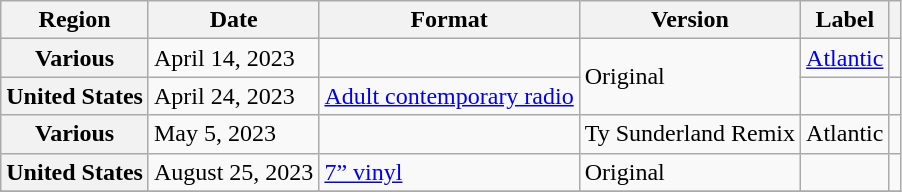<table class="wikitable plainrowheaders">
<tr>
<th scope="col">Region</th>
<th scope="col">Date</th>
<th scope="col">Format</th>
<th scope="col">Version</th>
<th scope="col">Label</th>
<th scope="col"></th>
</tr>
<tr>
<th scope="row">Various</th>
<td>April 14, 2023</td>
<td></td>
<td rowspan="2">Original</td>
<td><a href='#'>Atlantic</a></td>
<td style="text-align:center;"></td>
</tr>
<tr>
<th scope="row">United States</th>
<td>April 24, 2023</td>
<td><a href='#'>Adult contemporary radio</a></td>
<td></td>
<td style="text-align:center;"></td>
</tr>
<tr>
<th scope="row">Various</th>
<td>May 5, 2023</td>
<td></td>
<td>Ty Sunderland Remix</td>
<td>Atlantic</td>
<td style="text-align:center;"></td>
</tr>
<tr>
<th scope="row">United States</th>
<td>August 25, 2023</td>
<td><a href='#'>7” vinyl</a></td>
<td>Original</td>
<td></td>
<td style="text-align:center;"></td>
</tr>
<tr>
</tr>
</table>
